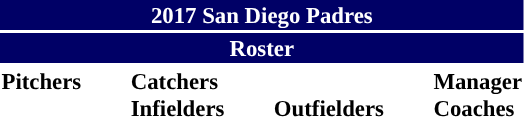<table class="toccolours" style="font-size: 95%;">
<tr>
<th colspan="10" style="background-color: #000066; color: #FFFFFF; text-align: center;">2017 San Diego Padres</th>
</tr>
<tr>
<td colspan="10" style="background-color: #000066; color: #FFFFFF; text-align: center;"><strong>Roster</strong></td>
</tr>
<tr>
<td valign="top"><strong>Pitchers</strong><br>




























</td>
<td width="25px"></td>
<td valign="top"><strong>Catchers</strong><br>



<strong>Infielders</strong>









</td>
<td width="25px"></td>
<td valign="top"><br><strong>Outfielders</strong>







</td>
<td width="25px"></td>
<td valign="top"><strong>Manager</strong><br>
<strong>Coaches</strong>
 
 
 
 
 
 
  
 
 
 
 </td>
</tr>
</table>
